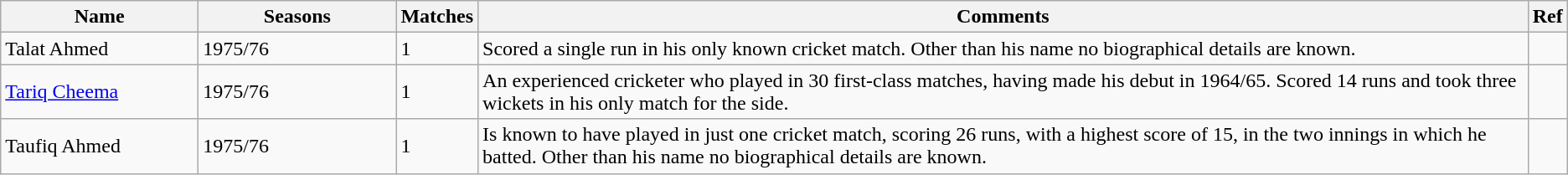<table class="wikitable">
<tr>
<th style="width:150px">Name</th>
<th style="width:150px">Seasons</th>
<th>Matches</th>
<th>Comments</th>
<th>Ref</th>
</tr>
<tr>
<td>Talat Ahmed</td>
<td>1975/76</td>
<td>1</td>
<td>Scored a single run in his only known cricket match. Other than his name no biographical details are known.</td>
<td></td>
</tr>
<tr>
<td><a href='#'>Tariq Cheema</a></td>
<td>1975/76</td>
<td>1</td>
<td>An experienced cricketer who played in 30 first-class matches, having made his debut in 1964/65. Scored 14 runs and took three wickets in his only match for the side.</td>
<td></td>
</tr>
<tr>
<td>Taufiq Ahmed</td>
<td>1975/76</td>
<td>1</td>
<td>Is known to have played in just one cricket match, scoring 26 runs, with a highest score of 15, in the two innings in which he batted. Other than his name no biographical details are known.</td>
<td></td>
</tr>
</table>
